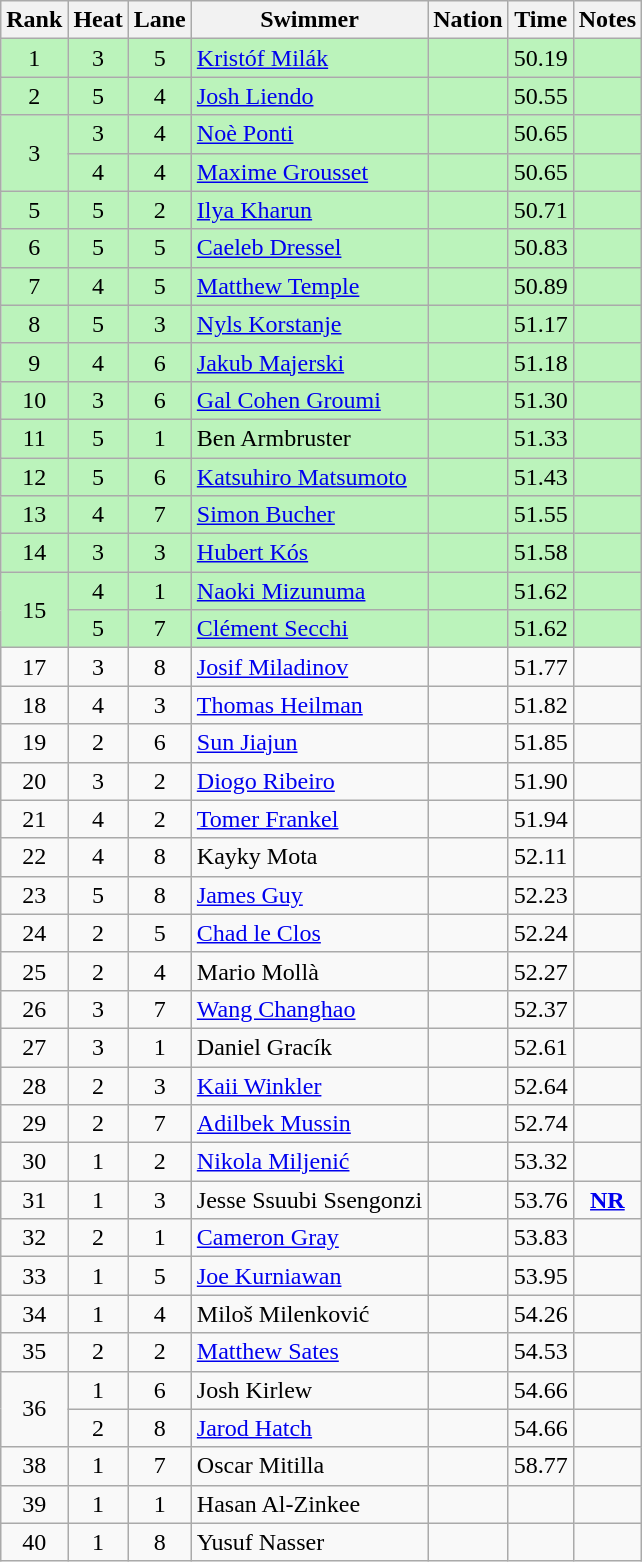<table class="wikitable sortable mw-collapsible" style="text-align:center">
<tr>
<th scope="col">Rank</th>
<th scope="col">Heat</th>
<th scope="col">Lane</th>
<th scope="col">Swimmer</th>
<th scope="col">Nation</th>
<th scope="col">Time</th>
<th scope="col">Notes</th>
</tr>
<tr bgcolor="bbf3bb">
<td>1</td>
<td>3</td>
<td>5</td>
<td align="left"><a href='#'>Kristóf Milák</a></td>
<td align="left"></td>
<td>50.19</td>
<td></td>
</tr>
<tr bgcolor="bbf3bb">
<td>2</td>
<td>5</td>
<td>4</td>
<td align="left"><a href='#'>Josh Liendo</a></td>
<td align="left"></td>
<td>50.55</td>
<td></td>
</tr>
<tr bgcolor="bbf3bb">
<td rowspan="2">3</td>
<td>3</td>
<td>4</td>
<td align="left"><a href='#'>Noè Ponti</a></td>
<td align="left"></td>
<td>50.65</td>
<td></td>
</tr>
<tr bgcolor="bbf3bb">
<td>4</td>
<td>4</td>
<td align="left"><a href='#'>Maxime Grousset</a></td>
<td align="left"></td>
<td>50.65</td>
<td></td>
</tr>
<tr bgcolor="bbf3bb">
<td>5</td>
<td>5</td>
<td>2</td>
<td align="left"><a href='#'>Ilya Kharun</a></td>
<td align="left"></td>
<td>50.71</td>
<td></td>
</tr>
<tr bgcolor="bbf3bb">
<td>6</td>
<td>5</td>
<td>5</td>
<td align="left"><a href='#'>Caeleb Dressel</a></td>
<td align="left"></td>
<td>50.83</td>
<td></td>
</tr>
<tr bgcolor="bbf3bb">
<td>7</td>
<td>4</td>
<td>5</td>
<td align="left"><a href='#'>Matthew Temple</a></td>
<td align="left"></td>
<td>50.89</td>
<td></td>
</tr>
<tr bgcolor="bbf3bb">
<td>8</td>
<td>5</td>
<td>3</td>
<td align="left"><a href='#'>Nyls Korstanje</a></td>
<td align="left"></td>
<td>51.17</td>
<td></td>
</tr>
<tr bgcolor="bbf3bb">
<td>9</td>
<td>4</td>
<td>6</td>
<td align="left"><a href='#'>Jakub Majerski</a></td>
<td align="left"></td>
<td>51.18</td>
<td></td>
</tr>
<tr bgcolor="bbf3bb">
<td>10</td>
<td>3</td>
<td>6</td>
<td align="left"><a href='#'>Gal Cohen Groumi</a></td>
<td align="left"></td>
<td>51.30</td>
<td></td>
</tr>
<tr bgcolor="bbf3bb">
<td>11</td>
<td>5</td>
<td>1</td>
<td align="left">Ben Armbruster</td>
<td align="left"></td>
<td>51.33</td>
<td></td>
</tr>
<tr bgcolor="bbf3bb">
<td>12</td>
<td>5</td>
<td>6</td>
<td align="left"><a href='#'>Katsuhiro Matsumoto</a></td>
<td align="left"></td>
<td>51.43</td>
<td></td>
</tr>
<tr bgcolor="bbf3bb">
<td>13</td>
<td>4</td>
<td>7</td>
<td align="left"><a href='#'>Simon Bucher</a></td>
<td align="left"></td>
<td>51.55</td>
<td></td>
</tr>
<tr bgcolor="bbf3bb">
<td>14</td>
<td>3</td>
<td>3</td>
<td align="left"><a href='#'>Hubert Kós</a></td>
<td align="left"></td>
<td>51.58</td>
<td></td>
</tr>
<tr bgcolor="bbf3bb">
<td rowspan="2">15</td>
<td>4</td>
<td>1</td>
<td align="left"><a href='#'>Naoki Mizunuma</a></td>
<td align="left"></td>
<td>51.62</td>
<td></td>
</tr>
<tr bgcolor="bbf3bb">
<td>5</td>
<td>7</td>
<td align="left"><a href='#'>Clément Secchi</a></td>
<td align="left"></td>
<td>51.62</td>
<td></td>
</tr>
<tr>
<td>17</td>
<td>3</td>
<td>8</td>
<td align="left"><a href='#'>Josif Miladinov</a></td>
<td align="left"></td>
<td>51.77</td>
<td></td>
</tr>
<tr>
<td>18</td>
<td>4</td>
<td>3</td>
<td align="left"><a href='#'>Thomas Heilman</a></td>
<td align="left"></td>
<td>51.82</td>
<td></td>
</tr>
<tr>
<td>19</td>
<td>2</td>
<td>6</td>
<td align="left"><a href='#'>Sun Jiajun</a></td>
<td align="left"></td>
<td>51.85</td>
<td></td>
</tr>
<tr>
<td>20</td>
<td>3</td>
<td>2</td>
<td align="left"><a href='#'>Diogo Ribeiro</a></td>
<td align="left"></td>
<td>51.90</td>
<td></td>
</tr>
<tr>
<td>21</td>
<td>4</td>
<td>2</td>
<td align="left"><a href='#'>Tomer Frankel</a></td>
<td align="left"></td>
<td>51.94</td>
<td></td>
</tr>
<tr>
<td>22</td>
<td>4</td>
<td>8</td>
<td align="left">Kayky Mota</td>
<td align="left"></td>
<td>52.11</td>
<td></td>
</tr>
<tr>
<td>23</td>
<td>5</td>
<td>8</td>
<td align="left"><a href='#'>James Guy</a></td>
<td align="left"></td>
<td>52.23</td>
<td></td>
</tr>
<tr>
<td>24</td>
<td>2</td>
<td>5</td>
<td align="left"><a href='#'>Chad le Clos</a></td>
<td align="left"></td>
<td>52.24</td>
<td></td>
</tr>
<tr>
<td>25</td>
<td>2</td>
<td>4</td>
<td align="left">Mario Mollà</td>
<td align="left"></td>
<td>52.27</td>
<td></td>
</tr>
<tr>
<td>26</td>
<td>3</td>
<td>7</td>
<td align="left"><a href='#'>Wang Changhao</a></td>
<td align="left"></td>
<td>52.37</td>
<td></td>
</tr>
<tr>
<td>27</td>
<td>3</td>
<td>1</td>
<td align="left">Daniel Gracík</td>
<td align="left"></td>
<td>52.61</td>
<td></td>
</tr>
<tr>
<td>28</td>
<td>2</td>
<td>3</td>
<td align="left"><a href='#'>Kaii Winkler</a></td>
<td align="left"></td>
<td>52.64</td>
<td></td>
</tr>
<tr>
<td>29</td>
<td>2</td>
<td>7</td>
<td align="left"><a href='#'>Adilbek Mussin</a></td>
<td align="left"></td>
<td>52.74</td>
<td></td>
</tr>
<tr>
<td>30</td>
<td>1</td>
<td>2</td>
<td align="left"><a href='#'>Nikola Miljenić</a></td>
<td align="left"></td>
<td>53.32</td>
<td></td>
</tr>
<tr>
<td>31</td>
<td>1</td>
<td>3</td>
<td align="left">Jesse Ssuubi Ssengonzi</td>
<td align="left"></td>
<td>53.76</td>
<td><strong><a href='#'>NR</a></strong></td>
</tr>
<tr>
<td>32</td>
<td>2</td>
<td>1</td>
<td align="left"><a href='#'>Cameron Gray</a></td>
<td align="left"></td>
<td>53.83</td>
<td></td>
</tr>
<tr>
<td>33</td>
<td>1</td>
<td>5</td>
<td align="left"><a href='#'>Joe Kurniawan</a></td>
<td align="left"></td>
<td>53.95</td>
<td></td>
</tr>
<tr>
<td>34</td>
<td>1</td>
<td>4</td>
<td align="left">Miloš Milenković</td>
<td align="left"></td>
<td>54.26</td>
<td></td>
</tr>
<tr>
<td>35</td>
<td>2</td>
<td>2</td>
<td align="left"><a href='#'>Matthew Sates</a></td>
<td align="left"></td>
<td>54.53</td>
<td></td>
</tr>
<tr>
<td rowspan="2">36</td>
<td>1</td>
<td>6</td>
<td align="left">Josh Kirlew</td>
<td align="left"></td>
<td>54.66</td>
<td></td>
</tr>
<tr>
<td>2</td>
<td>8</td>
<td align="left"><a href='#'>Jarod Hatch</a></td>
<td align="left"></td>
<td>54.66</td>
<td></td>
</tr>
<tr>
<td>38</td>
<td>1</td>
<td>7</td>
<td align="left">Oscar Mitilla</td>
<td align="left"></td>
<td>58.77</td>
<td></td>
</tr>
<tr>
<td>39</td>
<td>1</td>
<td>1</td>
<td align="left">Hasan Al-Zinkee</td>
<td align="left"></td>
<td></td>
<td></td>
</tr>
<tr>
<td>40</td>
<td>1</td>
<td>8</td>
<td align="left">Yusuf Nasser</td>
<td align="left"></td>
<td></td>
<td></td>
</tr>
</table>
